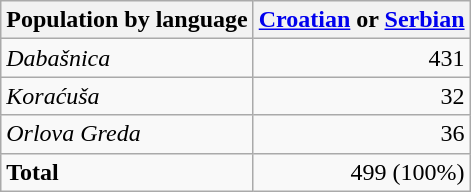<table class="wikitable sortable">
<tr>
<th>Population by language</th>
<th><a href='#'>Croatian</a> or <a href='#'>Serbian</a></th>
</tr>
<tr>
<td><em>Dabašnica</em></td>
<td align="right">431</td>
</tr>
<tr>
<td><em>Koraćuša</em></td>
<td align="right">32</td>
</tr>
<tr>
<td><em>Orlova Greda</em></td>
<td align="right">36</td>
</tr>
<tr>
<td><strong>Total</strong></td>
<td align="right">499 (100%)</td>
</tr>
</table>
